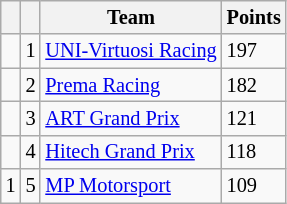<table class="wikitable" style="font-size: 85%;">
<tr>
<th></th>
<th></th>
<th>Team</th>
<th>Points</th>
</tr>
<tr>
<td align="left"></td>
<td align="center">1</td>
<td> <a href='#'>UNI-Virtuosi Racing</a></td>
<td>197</td>
</tr>
<tr>
<td align="left"></td>
<td align="center">2</td>
<td> <a href='#'>Prema Racing</a></td>
<td>182</td>
</tr>
<tr>
<td align="left"></td>
<td align="center">3</td>
<td> <a href='#'>ART Grand Prix</a></td>
<td>121</td>
</tr>
<tr>
<td align="left"></td>
<td align="center">4</td>
<td> <a href='#'>Hitech Grand Prix</a></td>
<td>118</td>
</tr>
<tr>
<td align="left"> 1</td>
<td align="center">5</td>
<td> <a href='#'>MP Motorsport</a></td>
<td>109</td>
</tr>
</table>
